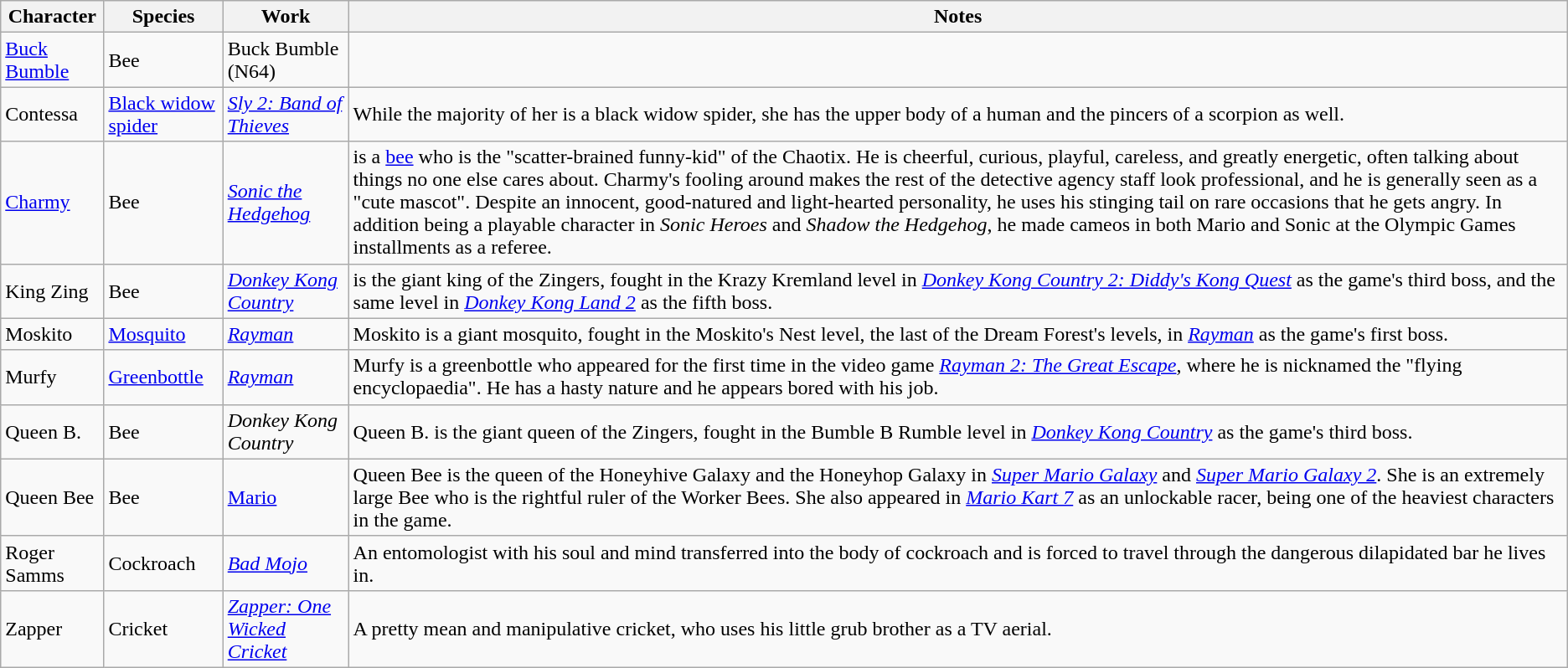<table class="wikitable sortable">
<tr>
<th>Character</th>
<th>Species</th>
<th>Work</th>
<th>Notes</th>
</tr>
<tr>
<td><a href='#'>Buck Bumble</a></td>
<td>Bee</td>
<td>Buck Bumble (N64)</td>
<td></td>
</tr>
<tr>
<td>Contessa</td>
<td><a href='#'>Black widow spider</a></td>
<td><em><a href='#'>Sly 2: Band of Thieves</a></em></td>
<td>While the majority of her is a black widow spider, she has the upper body of a human and the pincers of a scorpion as well.</td>
</tr>
<tr>
<td><a href='#'>Charmy</a></td>
<td>Bee</td>
<td><em><a href='#'>Sonic the Hedgehog</a></em></td>
<td> is a <a href='#'>bee</a> who is the "scatter-brained funny-kid" of the Chaotix. He is cheerful, curious, playful, careless, and greatly energetic, often talking about things no one else cares about. Charmy's fooling around makes the rest of the detective agency staff look professional, and he is generally seen as a "cute mascot".  Despite an innocent, good-natured and light-hearted personality, he uses his stinging tail on rare occasions that he gets angry. In addition being a playable character in <em>Sonic Heroes</em> and <em>Shadow the Hedgehog</em>, he made cameos in both Mario and Sonic at the Olympic Games installments as a referee.</td>
</tr>
<tr>
<td>King Zing</td>
<td>Bee</td>
<td><em><a href='#'>Donkey Kong Country</a></em></td>
<td> is the giant king of the Zingers, fought in the Krazy Kremland level in <em><a href='#'>Donkey Kong Country 2: Diddy's Kong Quest</a></em> as the game's third boss, and the same level in <em><a href='#'>Donkey Kong Land 2</a></em> as the fifth boss.</td>
</tr>
<tr>
<td>Moskito</td>
<td><a href='#'>Mosquito</a></td>
<td><em><a href='#'>Rayman</a></em></td>
<td>Moskito is a giant mosquito, fought in the Moskito's Nest level, the last of the Dream Forest's levels, in <em><a href='#'>Rayman</a></em> as the game's first boss.</td>
</tr>
<tr>
<td>Murfy</td>
<td><a href='#'>Greenbottle</a></td>
<td><em><a href='#'>Rayman</a></em></td>
<td>Murfy is a greenbottle who appeared for the first time in the video game <em><a href='#'>Rayman 2: The Great Escape</a></em>, where he is nicknamed the "flying encyclopaedia". He has a hasty nature and he appears bored with his job.</td>
</tr>
<tr>
<td>Queen B.</td>
<td>Bee</td>
<td><em>Donkey Kong Country</em></td>
<td>Queen B. is the giant queen of the Zingers, fought in the Bumble B Rumble level in <em><a href='#'>Donkey Kong Country</a></em> as the game's third boss.</td>
</tr>
<tr>
<td>Queen Bee</td>
<td>Bee</td>
<td><a href='#'>Mario</a></td>
<td>Queen Bee is the queen of the Honeyhive Galaxy and the Honeyhop Galaxy in <em><a href='#'>Super Mario Galaxy</a></em> and <em><a href='#'>Super Mario Galaxy 2</a></em>. She is an extremely large Bee who is the rightful ruler of the Worker Bees. She also appeared in <em><a href='#'>Mario Kart 7</a></em> as an unlockable racer, being one of the heaviest characters in the game.</td>
</tr>
<tr>
<td>Roger Samms</td>
<td>Cockroach</td>
<td><em><a href='#'>Bad Mojo</a></em></td>
<td>An entomologist with his soul and mind transferred into the body of cockroach and is forced to travel through the dangerous dilapidated bar he lives in.</td>
</tr>
<tr>
<td>Zapper</td>
<td>Cricket</td>
<td><em><a href='#'>Zapper: One Wicked Cricket</a></em></td>
<td>A pretty mean and manipulative cricket, who uses his little grub brother as a TV aerial.</td>
</tr>
</table>
